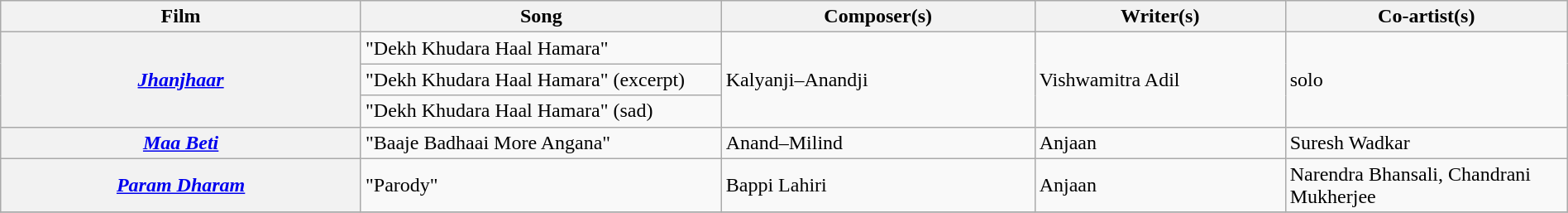<table class="wikitable plainrowheaders" width="100%" textcolor:#000;">
<tr>
<th scope="col" width=23%>Film</th>
<th scope="col" width=23%>Song</th>
<th scope="col" width=20%>Composer(s)</th>
<th scope="col" width=16%>Writer(s)</th>
<th scope="col" width=18%>Co-artist(s)</th>
</tr>
<tr>
<th Rowspan=3><em><a href='#'>Jhanjhaar</a></em></th>
<td>"Dekh Khudara Haal Hamara"</td>
<td rowspan=3>Kalyanji–Anandji</td>
<td rowspan=3>Vishwamitra Adil</td>
<td Rowspan=3>solo</td>
</tr>
<tr>
<td>"Dekh Khudara Haal Hamara" (excerpt)</td>
</tr>
<tr>
<td>"Dekh Khudara Haal Hamara" (sad)</td>
</tr>
<tr>
<th><em><a href='#'>Maa Beti</a></em></th>
<td>"Baaje Badhaai More Angana"</td>
<td>Anand–Milind</td>
<td>Anjaan</td>
<td>Suresh Wadkar</td>
</tr>
<tr>
<th><em><a href='#'>Param Dharam</a></em></th>
<td>"Parody"</td>
<td>Bappi Lahiri</td>
<td>Anjaan</td>
<td>Narendra Bhansali, Chandrani Mukherjee</td>
</tr>
<tr>
</tr>
</table>
